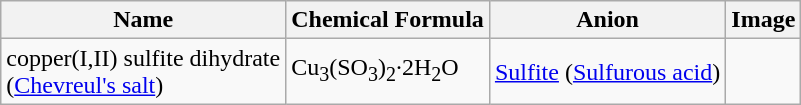<table class="wikitable">
<tr>
<th>Name</th>
<th>Chemical Formula</th>
<th>Anion</th>
<th>Image</th>
</tr>
<tr>
<td>copper(I,II) sulfite dihydrate<br>(<a href='#'>Chevreul's salt</a>)</td>
<td>Cu<sub>3</sub>(SO<sub>3</sub>)<sub>2</sub>·2H<sub>2</sub>O</td>
<td><a href='#'>Sulfite</a> (<a href='#'>Sulfurous acid</a>)</td>
<td></td>
</tr>
</table>
